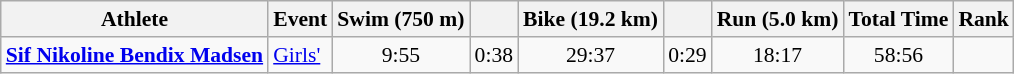<table class="wikitable" style="font-size:90%">
<tr>
<th>Athlete</th>
<th>Event</th>
<th>Swim (750 m)</th>
<th></th>
<th>Bike (19.2 km)</th>
<th></th>
<th>Run (5.0 km)</th>
<th>Total Time</th>
<th>Rank</th>
</tr>
<tr align=center>
<td align=left><strong><a href='#'>Sif Nikoline Bendix Madsen</a></strong></td>
<td align=left><a href='#'>Girls'</a></td>
<td>9:55</td>
<td>0:38</td>
<td>29:37</td>
<td>0:29</td>
<td>18:17</td>
<td>58:56</td>
<td></td>
</tr>
</table>
